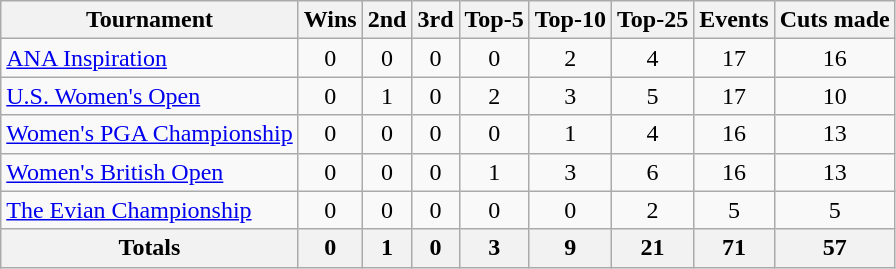<table class=wikitable style=text-align:center>
<tr>
<th>Tournament</th>
<th>Wins</th>
<th>2nd</th>
<th>3rd</th>
<th>Top-5</th>
<th>Top-10</th>
<th>Top-25</th>
<th>Events</th>
<th>Cuts made</th>
</tr>
<tr>
<td align=left><a href='#'>ANA Inspiration</a></td>
<td>0</td>
<td>0</td>
<td>0</td>
<td>0</td>
<td>2</td>
<td>4</td>
<td>17</td>
<td>16</td>
</tr>
<tr>
<td align=left><a href='#'>U.S. Women's Open</a></td>
<td>0</td>
<td>1</td>
<td>0</td>
<td>2</td>
<td>3</td>
<td>5</td>
<td>17</td>
<td>10</td>
</tr>
<tr>
<td align=left><a href='#'>Women's PGA Championship</a></td>
<td>0</td>
<td>0</td>
<td>0</td>
<td>0</td>
<td>1</td>
<td>4</td>
<td>16</td>
<td>13</td>
</tr>
<tr>
<td align=left><a href='#'>Women's British Open</a></td>
<td>0</td>
<td>0</td>
<td>0</td>
<td>1</td>
<td>3</td>
<td>6</td>
<td>16</td>
<td>13</td>
</tr>
<tr>
<td align=left><a href='#'>The Evian Championship</a></td>
<td>0</td>
<td>0</td>
<td>0</td>
<td>0</td>
<td>0</td>
<td>2</td>
<td>5</td>
<td>5</td>
</tr>
<tr>
<th>Totals</th>
<th>0</th>
<th>1</th>
<th>0</th>
<th>3</th>
<th>9</th>
<th>21</th>
<th>71</th>
<th>57</th>
</tr>
</table>
